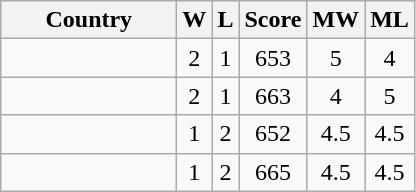<table class="wikitable sortable" style="text-align:center">
<tr>
<th width=110>Country</th>
<th>W</th>
<th>L</th>
<th>Score</th>
<th>MW</th>
<th>ML</th>
</tr>
<tr>
<td align=left><strong></strong></td>
<td>2</td>
<td>1</td>
<td>653</td>
<td>5</td>
<td>4</td>
</tr>
<tr>
<td align=left></td>
<td>2</td>
<td>1</td>
<td>663</td>
<td>4</td>
<td>5</td>
</tr>
<tr>
<td align=left></td>
<td>1</td>
<td>2</td>
<td>652</td>
<td>4.5</td>
<td>4.5</td>
</tr>
<tr>
<td align=left></td>
<td>1</td>
<td>2</td>
<td>665</td>
<td>4.5</td>
<td>4.5</td>
</tr>
</table>
